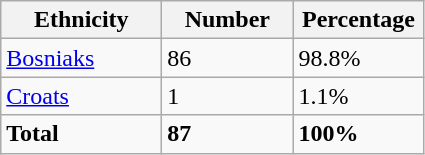<table class="wikitable">
<tr>
<th width="100px">Ethnicity</th>
<th width="80px">Number</th>
<th width="80px">Percentage</th>
</tr>
<tr>
<td><a href='#'>Bosniaks</a></td>
<td>86</td>
<td>98.8%</td>
</tr>
<tr>
<td><a href='#'>Croats</a></td>
<td>1</td>
<td>1.1%</td>
</tr>
<tr>
<td><strong>Total</strong></td>
<td><strong>87</strong></td>
<td><strong>100%</strong></td>
</tr>
</table>
